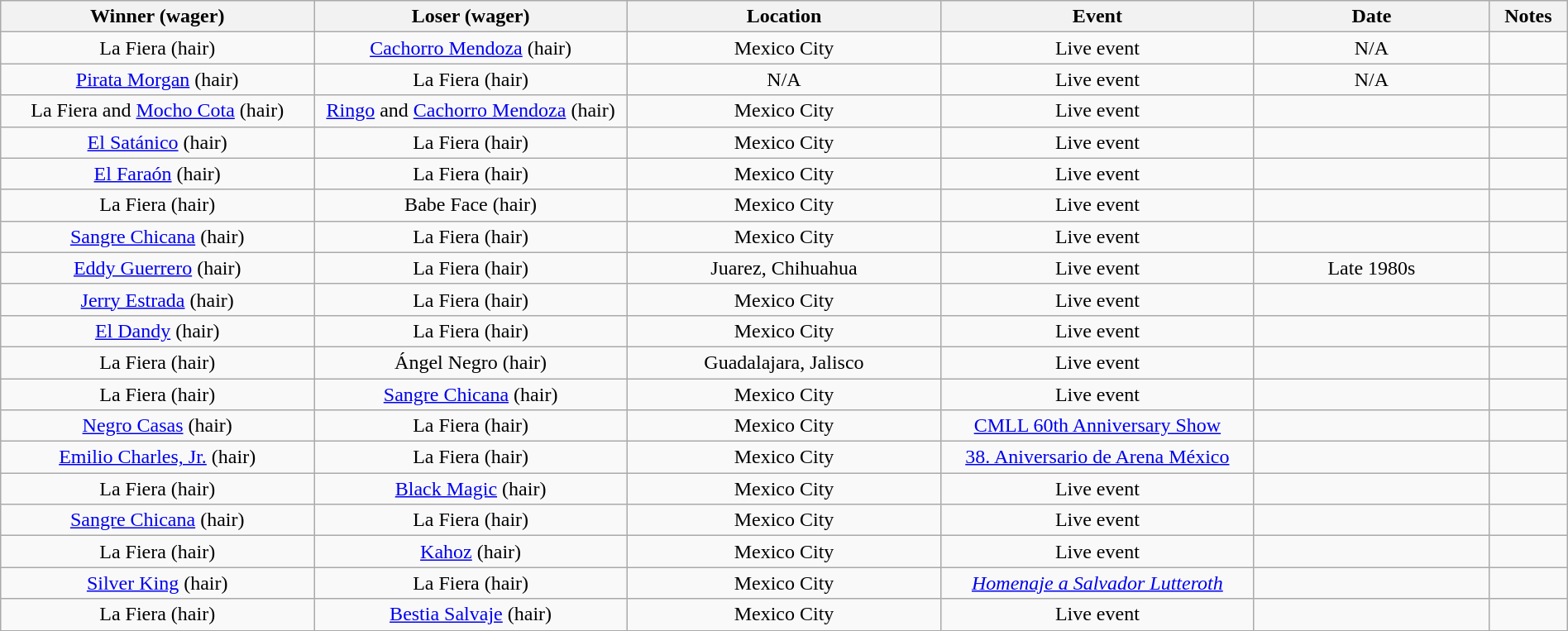<table class="wikitable sortable" width=100%  style="text-align: center">
<tr>
<th width=20% scope="col">Winner (wager)</th>
<th width=20% scope="col">Loser (wager)</th>
<th width=20% scope="col">Location</th>
<th width=20% scope="col">Event</th>
<th width=15% scope="col">Date</th>
<th class="unsortable" width=5% scope="col">Notes</th>
</tr>
<tr>
<td>La Fiera (hair)</td>
<td><a href='#'>Cachorro Mendoza</a> (hair)</td>
<td>Mexico City</td>
<td>Live event</td>
<td>N/A</td>
<td></td>
</tr>
<tr>
<td><a href='#'>Pirata Morgan</a> (hair)</td>
<td>La Fiera (hair)</td>
<td>N/A</td>
<td>Live event</td>
<td>N/A</td>
<td> </td>
</tr>
<tr>
<td>La Fiera and <a href='#'>Mocho Cota</a> (hair)</td>
<td><a href='#'>Ringo</a> and <a href='#'>Cachorro Mendoza</a> (hair)</td>
<td>Mexico City</td>
<td>Live event</td>
<td></td>
<td></td>
</tr>
<tr>
<td><a href='#'>El Satánico</a> (hair)</td>
<td>La Fiera (hair)</td>
<td>Mexico City</td>
<td>Live event</td>
<td></td>
<td> </td>
</tr>
<tr>
<td><a href='#'>El Faraón</a> (hair)</td>
<td>La Fiera (hair)</td>
<td>Mexico City</td>
<td>Live event</td>
<td></td>
<td> </td>
</tr>
<tr>
<td>La Fiera (hair)</td>
<td>Babe Face (hair)</td>
<td>Mexico City</td>
<td>Live event</td>
<td></td>
<td> </td>
</tr>
<tr>
<td><a href='#'>Sangre Chicana</a> (hair)</td>
<td>La Fiera (hair)</td>
<td>Mexico City</td>
<td>Live event</td>
<td></td>
<td> </td>
</tr>
<tr>
<td><a href='#'>Eddy Guerrero</a> (hair)</td>
<td>La Fiera (hair)</td>
<td>Juarez, Chihuahua</td>
<td>Live event</td>
<td>Late 1980s</td>
<td> </td>
</tr>
<tr>
<td><a href='#'>Jerry Estrada</a> (hair)</td>
<td>La Fiera (hair)</td>
<td>Mexico City</td>
<td>Live event</td>
<td></td>
<td> </td>
</tr>
<tr>
<td><a href='#'>El Dandy</a> (hair)</td>
<td>La Fiera (hair)</td>
<td>Mexico City</td>
<td>Live event</td>
<td></td>
<td> </td>
</tr>
<tr>
<td>La Fiera (hair)</td>
<td>Ángel Negro (hair)</td>
<td>Guadalajara, Jalisco</td>
<td>Live event</td>
<td></td>
<td> </td>
</tr>
<tr>
<td>La Fiera (hair)</td>
<td><a href='#'>Sangre Chicana</a> (hair)</td>
<td>Mexico City</td>
<td>Live event</td>
<td></td>
<td> </td>
</tr>
<tr>
<td><a href='#'>Negro Casas</a> (hair)</td>
<td>La Fiera (hair)</td>
<td>Mexico City</td>
<td><a href='#'>CMLL 60th Anniversary Show</a></td>
<td></td>
<td></td>
</tr>
<tr>
<td><a href='#'>Emilio Charles, Jr.</a> (hair)</td>
<td>La Fiera (hair)</td>
<td>Mexico City</td>
<td><a href='#'>38. Aniversario de Arena México</a></td>
<td></td>
<td></td>
</tr>
<tr>
<td>La Fiera (hair)</td>
<td><a href='#'>Black Magic</a> (hair)</td>
<td>Mexico City</td>
<td>Live event</td>
<td></td>
<td> </td>
</tr>
<tr>
<td><a href='#'>Sangre Chicana</a> (hair)</td>
<td>La Fiera (hair)</td>
<td>Mexico City</td>
<td>Live event</td>
<td></td>
<td> </td>
</tr>
<tr>
<td>La Fiera (hair)</td>
<td><a href='#'>Kahoz</a> (hair)</td>
<td>Mexico City</td>
<td>Live event</td>
<td></td>
<td> </td>
</tr>
<tr>
<td><a href='#'>Silver King</a> (hair)</td>
<td>La Fiera (hair)</td>
<td>Mexico City</td>
<td><em><a href='#'>Homenaje a Salvador Lutteroth</a></em></td>
<td></td>
<td> </td>
</tr>
<tr>
<td>La Fiera (hair)</td>
<td><a href='#'>Bestia Salvaje</a> (hair)</td>
<td>Mexico City</td>
<td>Live event</td>
<td></td>
<td> </td>
</tr>
</table>
